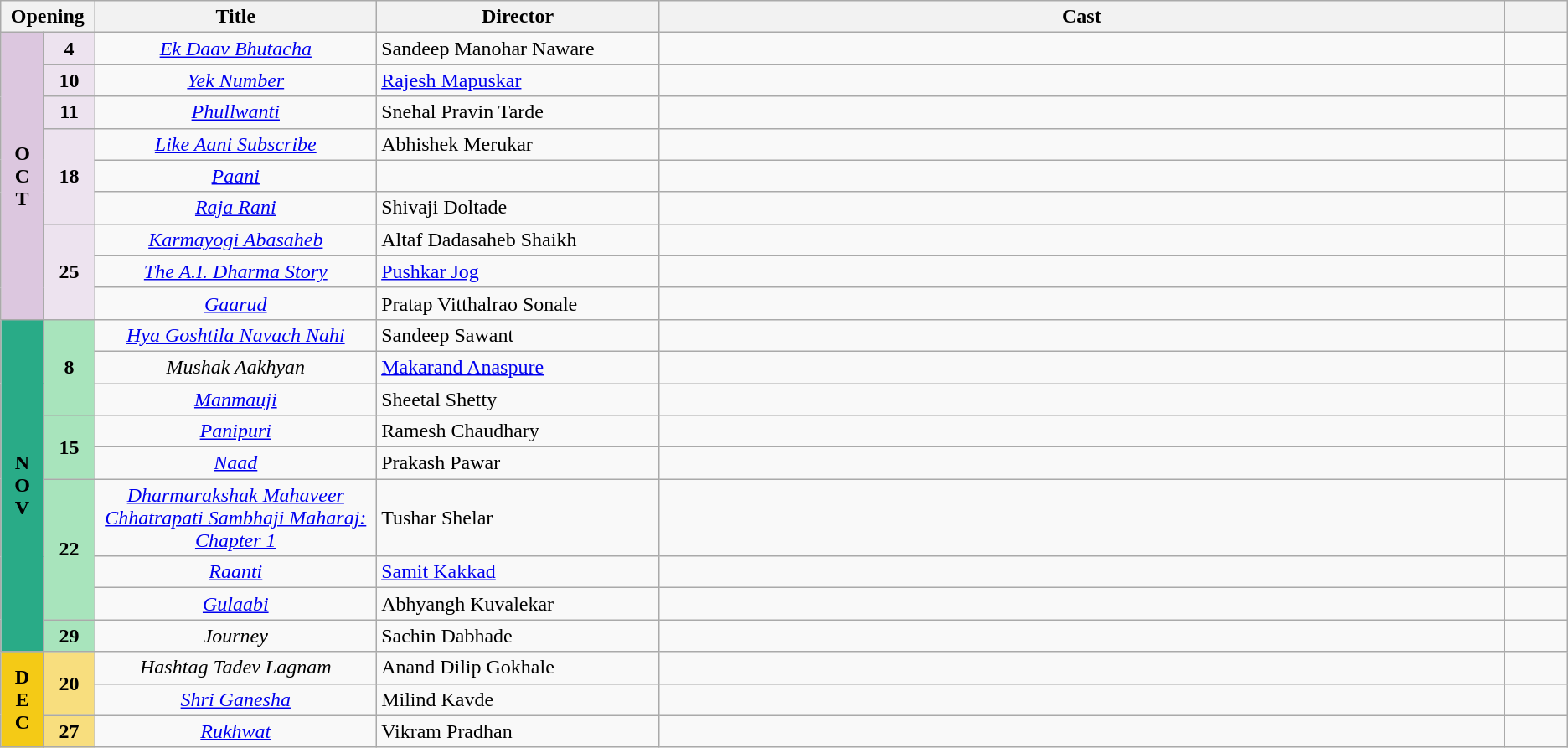<table class="wikitable sortable">
<tr>
<th colspan="2" style="width:6%">Opening</th>
<th style="width:18%">Title</th>
<th style="width:18%">Director</th>
<th>Cast</th>
<th style="width:4%;"></th>
</tr>
<tr>
<th rowspan="9" style="text-align:center; background:#dcc7df; textcolor:#000;"><strong>O<br>C<br>T</strong></th>
<td rowspan="1" style="text-align:center; background:#ede3ef" ;"><strong>4</strong></td>
<td style="text-align:center;"><em><a href='#'>Ek Daav Bhutacha</a></em></td>
<td>Sandeep Manohar Naware</td>
<td></td>
<td style="text-align:center;"></td>
</tr>
<tr>
<td rowspan="1" style="text-align:center; background:#ede3ef" ;"><strong>10</strong></td>
<td style="text-align:center;"><em><a href='#'>Yek Number</a></em></td>
<td><a href='#'>Rajesh Mapuskar</a></td>
<td></td>
<td style="text-align:center;"></td>
</tr>
<tr>
<td rowspan="1" style="text-align:center; background:#ede3ef" ;"><strong>11</strong></td>
<td style="text-align:center;"><em><a href='#'>Phullwanti</a></em></td>
<td>Snehal Pravin Tarde</td>
<td></td>
<td style="text-align:center;"></td>
</tr>
<tr>
<td rowspan="3" style="text-align:center; background:#ede3ef" ;"><strong>18</strong></td>
<td style="text-align:center;"><em><a href='#'>Like Aani Subscribe</a></em></td>
<td>Abhishek Merukar</td>
<td></td>
<td style="text-align:center;"></td>
</tr>
<tr>
<td style="text-align:center;"><em><a href='#'>Paani</a></em></td>
<td></td>
<td></td>
<td style="text-align:center;"></td>
</tr>
<tr>
<td style="text-align:center;"><em><a href='#'>Raja Rani</a></em></td>
<td>Shivaji Doltade</td>
<td></td>
<td style="text-align:center;"></td>
</tr>
<tr>
<td rowspan="3" style="text-align:center; background:#ede3ef" ;"><strong>25</strong></td>
<td style="text-align:center;"><em><a href='#'>Karmayogi Abasaheb</a></em></td>
<td>Altaf Dadasaheb Shaikh</td>
<td></td>
<td style="text-align:center;"></td>
</tr>
<tr>
<td style="text-align:center;"><em><a href='#'>The A.I. Dharma Story</a></em></td>
<td><a href='#'>Pushkar Jog</a></td>
<td></td>
<td style="text-align:center;"></td>
</tr>
<tr>
<td style="text-align:center;"><em><a href='#'>Gaarud</a></em></td>
<td>Pratap Vitthalrao Sonale</td>
<td></td>
<td style="text-align:center;"></td>
</tr>
<tr>
<th rowspan="9" style="text-align:center; background:#29AB87; textcolor:#000;"><strong>N<br>O<br>V</strong></th>
<td rowspan="3" style="text-align:center; background:#a8e4bc;"><strong>8</strong></td>
<td style="text-align:center;"><em><a href='#'>Hya Goshtila Navach Nahi</a></em></td>
<td>Sandeep Sawant</td>
<td></td>
<td style="text-align:center;"></td>
</tr>
<tr>
<td style="text-align:center;"><em>Mushak Aakhyan</em></td>
<td><a href='#'>Makarand Anaspure</a></td>
<td></td>
<td style="text-align:center;"></td>
</tr>
<tr>
<td style="text-align:center;"><em><a href='#'>Manmauji</a></em></td>
<td>Sheetal Shetty</td>
<td></td>
<td style="text-align:center;"></td>
</tr>
<tr>
<td rowspan="2" style="text-align:center; background:#a8e4bc;"><strong>15</strong></td>
<td style="text-align:center;"><em><a href='#'>Panipuri</a></em></td>
<td>Ramesh Chaudhary</td>
<td></td>
<td style="text-align:center;"></td>
</tr>
<tr>
<td style="text-align:center;"><em><a href='#'>Naad</a></em></td>
<td>Prakash Pawar</td>
<td></td>
<td style="text-align:center;"></td>
</tr>
<tr>
<td rowspan="3" style="text-align:center; background:#a8e4bc;"><strong>22</strong></td>
<td style="text-align:center;"><em><a href='#'>Dharmarakshak Mahaveer Chhatrapati Sambhaji Maharaj: Chapter 1</a></em></td>
<td>Tushar Shelar</td>
<td></td>
<td style="text-align:center;"></td>
</tr>
<tr>
<td style="text-align:center;"><em><a href='#'>Raanti</a></em></td>
<td><a href='#'>Samit Kakkad</a></td>
<td></td>
<td style="text-align:center;"></td>
</tr>
<tr>
<td style="text-align:center;"><em><a href='#'>Gulaabi</a></em></td>
<td>Abhyangh Kuvalekar</td>
<td></td>
<td style="text-align:center;"></td>
</tr>
<tr>
<td rowspan="1" style="text-align:center; background:#a8e4bc;"><strong>29</strong></td>
<td style="text-align:center;"><em>Journey</em></td>
<td>Sachin Dabhade</td>
<td></td>
<td style="text-align:center;"></td>
</tr>
<tr>
<td rowspan="4" style="text-align:center; background:#F4CA16; textcolor:#000;"><strong>D<br>E<br>C</strong></td>
<td rowspan="2" style="text-align:center; background:#F8DE7E;"><strong>20</strong></td>
<td style="text-align:center;"><em>Hashtag Tadev Lagnam</em></td>
<td>Anand Dilip Gokhale</td>
<td></td>
<td style="text-align:center;"></td>
</tr>
<tr>
<td style="text-align:center;"><em><a href='#'>Shri Ganesha</a></em></td>
<td>Milind Kavde</td>
<td></td>
<td style="text-align:center;"></td>
</tr>
<tr>
<td rowspan="1" style="text-align:center; background:#F8DE7E;"><strong>27</strong></td>
<td style="text-align:center;"><em><a href='#'>Rukhwat</a></em></td>
<td>Vikram Pradhan</td>
<td></td>
<td style="text-align:center;"></td>
</tr>
</table>
